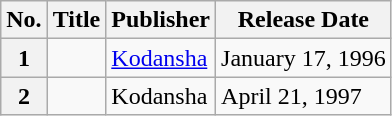<table class="wikitable">
<tr>
<th>No.</th>
<th>Title</th>
<th>Publisher</th>
<th>Release Date</th>
</tr>
<tr>
<th>1</th>
<td></td>
<td><a href='#'>Kodansha</a></td>
<td>January 17, 1996</td>
</tr>
<tr>
<th>2</th>
<td></td>
<td>Kodansha</td>
<td>April 21, 1997</td>
</tr>
</table>
